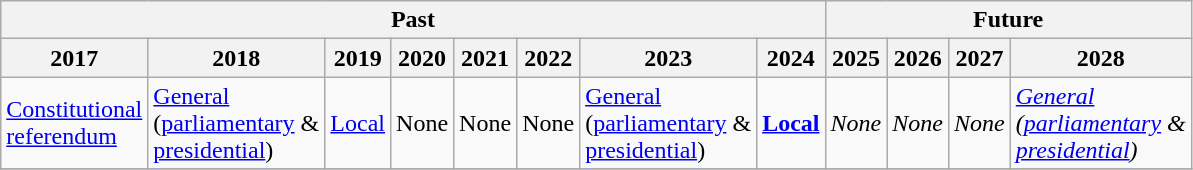<table class="wikitable">
<tr>
<th colspan="8">Past</th>
<th colspan="4">Future</th>
</tr>
<tr>
<th>2017</th>
<th>2018</th>
<th>2019</th>
<th>2020</th>
<th>2021</th>
<th>2022</th>
<th>2023</th>
<th>2024</th>
<th>2025</th>
<th>2026</th>
<th>2027</th>
<th>2028</th>
</tr>
<tr>
<td><a href='#'>Constitutional<br>referendum</a></td>
<td><a href='#'>General</a><br>(<a href='#'>parliamentary</a> & <br><a href='#'>presidential</a>)</td>
<td><a href='#'>Local</a></td>
<td>None</td>
<td>None</td>
<td>None</td>
<td><a href='#'>General</a><br>(<a href='#'>parliamentary</a> & <br><a href='#'>presidential</a>)</td>
<td><strong><a href='#'>Local</a></strong></td>
<td><em>None</em></td>
<td><em>None</em></td>
<td><em>None</em></td>
<td><em><a href='#'>General</a><br>(<a href='#'>parliamentary</a> & <br><a href='#'>presidential</a>)</em></td>
</tr>
<tr>
</tr>
</table>
